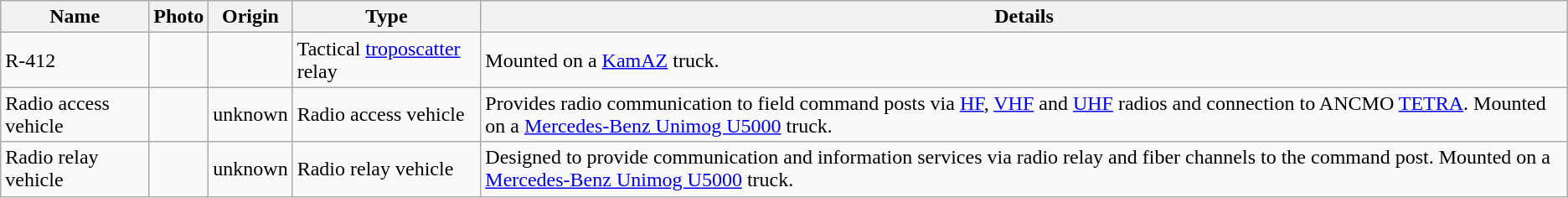<table class="wikitable">
<tr>
<th>Name</th>
<th>Photo</th>
<th>Origin</th>
<th>Type</th>
<th>Details</th>
</tr>
<tr>
<td>R-412</td>
<td></td>
<td></td>
<td>Tactical <a href='#'>troposcatter</a> relay</td>
<td>Mounted on a <a href='#'>KamAZ</a> truck.</td>
</tr>
<tr>
<td>Radio access vehicle</td>
<td></td>
<td>unknown</td>
<td>Radio access vehicle</td>
<td>Provides radio communication to field command posts via <a href='#'>HF</a>, <a href='#'>VHF</a> and <a href='#'>UHF</a> radios and connection to ANCMO <a href='#'>TETRA</a>. Mounted on a <a href='#'>Mercedes-Benz Unimog U5000</a> truck.</td>
</tr>
<tr>
<td>Radio relay vehicle</td>
<td></td>
<td>unknown</td>
<td>Radio relay vehicle</td>
<td>Designed to provide communication and information services via radio relay and fiber channels to the command post. Mounted on a <a href='#'>Mercedes-Benz Unimog U5000</a> truck.</td>
</tr>
</table>
